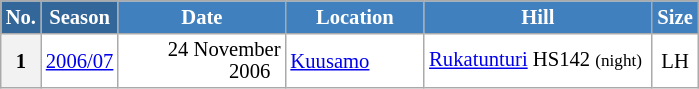<table class="wikitable sortable" style="font-size:86%; line-height:15px; text-align:left; border:grey solid 1px; border-collapse:collapse; background:#ffffff;">
<tr style="background:#efefef;">
<th style="background-color:#369; color:white; width:10px;">No.</th>
<th style="background-color:#369; color:white;  width:30px;">Season</th>
<th style="background-color:#4180be; color:white; width:105px;">Date</th>
<th style="background-color:#4180be; color:white; width:86px;">Location</th>
<th style="background-color:#4180be; color:white; width:145px;">Hill</th>
<th style="background-color:#4180be; color:white; width:25px;">Size</th>
</tr>
<tr>
<th scope=row style="text-align:center;">1</th>
<td align=center><a href='#'>2006/07</a></td>
<td align=right>24 November 2006  </td>
<td> <a href='#'>Kuusamo</a></td>
<td><a href='#'>Rukatunturi</a> HS142 <small>(night)</small></td>
<td align=center>LH</td>
</tr>
</table>
